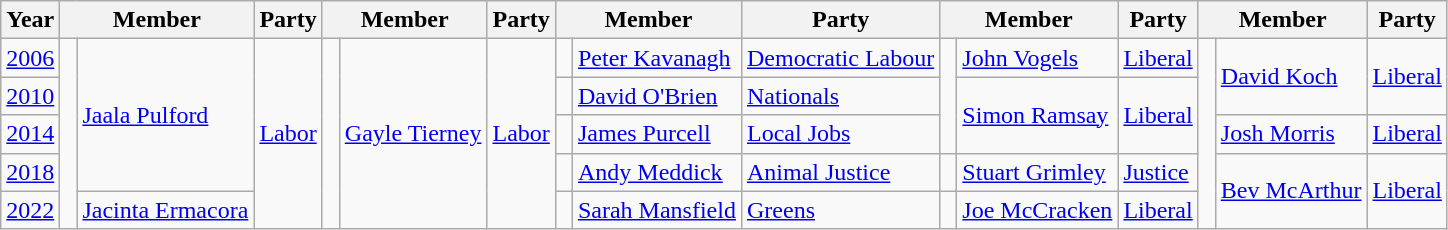<table class=wikitable>
<tr>
<th>Year</th>
<th colspan=2>Member</th>
<th>Party</th>
<th colspan=2>Member</th>
<th>Party</th>
<th colspan=2>Member</th>
<th>Party</th>
<th colspan=2>Member</th>
<th>Party</th>
<th colspan=2>Member</th>
<th>Party</th>
</tr>
<tr>
<td><a href='#'>2006</a></td>
<td rowspan=5 > </td>
<td rowspan=4><a href='#'>Jaala Pulford</a></td>
<td rowspan=5><a href='#'>Labor</a></td>
<td rowspan=5 > </td>
<td rowspan=5><a href='#'>Gayle Tierney</a></td>
<td rowspan=5><a href='#'>Labor</a></td>
<td> </td>
<td><a href='#'>Peter Kavanagh</a></td>
<td><a href='#'>Democratic Labour</a></td>
<td rowspan=3 > </td>
<td><a href='#'>John Vogels</a></td>
<td><a href='#'>Liberal</a></td>
<td rowspan=5 > </td>
<td rowspan=2><a href='#'>David Koch</a></td>
<td rowspan=2><a href='#'>Liberal</a></td>
</tr>
<tr>
<td><a href='#'>2010</a></td>
<td> </td>
<td><a href='#'>David O'Brien</a></td>
<td><a href='#'>Nationals</a></td>
<td rowspan=2><a href='#'>Simon Ramsay</a></td>
<td rowspan=2><a href='#'>Liberal</a></td>
</tr>
<tr>
<td><a href='#'>2014</a></td>
<td> </td>
<td><a href='#'>James Purcell</a></td>
<td><a href='#'>Local Jobs</a></td>
<td><a href='#'>Josh Morris</a></td>
<td><a href='#'>Liberal</a></td>
</tr>
<tr>
<td><a href='#'>2018</a></td>
<td> </td>
<td><a href='#'>Andy Meddick</a></td>
<td><a href='#'>Animal Justice</a></td>
<td> </td>
<td><a href='#'>Stuart Grimley</a></td>
<td><a href='#'>Justice</a></td>
<td rowspan=2><a href='#'>Bev McArthur</a></td>
<td rowspan=2><a href='#'>Liberal</a></td>
</tr>
<tr>
<td><a href='#'>2022</a></td>
<td><a href='#'>Jacinta Ermacora</a></td>
<td> </td>
<td><a href='#'>Sarah Mansfield</a></td>
<td><a href='#'>Greens</a></td>
<td> </td>
<td><a href='#'>Joe McCracken</a></td>
<td><a href='#'>Liberal</a></td>
</tr>
</table>
